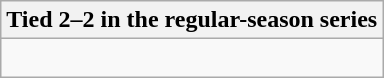<table class="wikitable collapsible collapsed">
<tr>
<th>Tied 2–2 in the regular-season series</th>
</tr>
<tr>
<td><br>


</td>
</tr>
</table>
